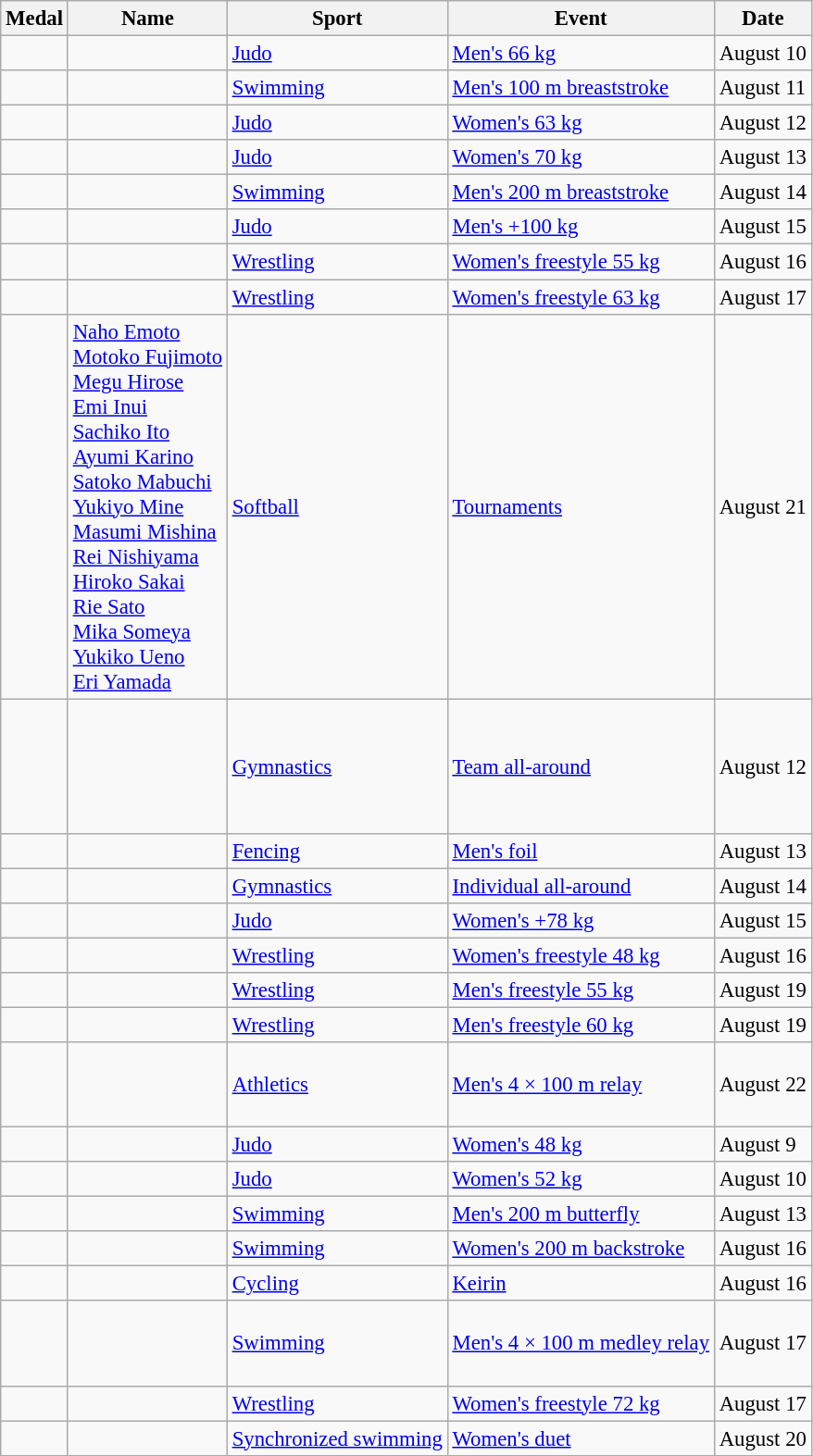<table class="wikitable sortable" style="font-size: 95%;">
<tr>
<th>Medal</th>
<th>Name</th>
<th>Sport</th>
<th>Event</th>
<th>Date</th>
</tr>
<tr>
<td></td>
<td></td>
<td><a href='#'>Judo</a></td>
<td><a href='#'>Men's 66 kg</a></td>
<td>August 10</td>
</tr>
<tr>
<td></td>
<td></td>
<td><a href='#'>Swimming</a></td>
<td><a href='#'>Men's 100 m breaststroke</a></td>
<td>August 11</td>
</tr>
<tr>
<td></td>
<td></td>
<td><a href='#'>Judo</a></td>
<td><a href='#'>Women's 63 kg</a></td>
<td>August 12</td>
</tr>
<tr>
<td></td>
<td></td>
<td><a href='#'>Judo</a></td>
<td><a href='#'>Women's 70 kg</a></td>
<td>August 13</td>
</tr>
<tr>
<td></td>
<td></td>
<td><a href='#'>Swimming</a></td>
<td><a href='#'>Men's 200 m breaststroke</a></td>
<td>August 14</td>
</tr>
<tr>
<td></td>
<td></td>
<td><a href='#'>Judo</a></td>
<td><a href='#'>Men's +100 kg</a></td>
<td>August 15</td>
</tr>
<tr>
<td></td>
<td></td>
<td><a href='#'>Wrestling</a></td>
<td><a href='#'>Women's freestyle 55 kg</a></td>
<td>August 16</td>
</tr>
<tr>
<td></td>
<td></td>
<td><a href='#'>Wrestling</a></td>
<td><a href='#'>Women's freestyle 63 kg</a></td>
<td>August 17</td>
</tr>
<tr>
<td></td>
<td><a href='#'>Naho Emoto</a><br><a href='#'>Motoko Fujimoto</a><br><a href='#'>Megu Hirose</a><br><a href='#'>Emi Inui</a><br><a href='#'>Sachiko Ito</a><br><a href='#'>Ayumi Karino</a><br><a href='#'>Satoko Mabuchi</a><br><a href='#'>Yukiyo Mine</a><br><a href='#'>Masumi Mishina</a><br><a href='#'>Rei Nishiyama</a><br><a href='#'>Hiroko Sakai</a><br><a href='#'>Rie Sato</a><br><a href='#'>Mika Someya</a><br><a href='#'>Yukiko Ueno</a><br><a href='#'>Eri Yamada</a></td>
<td><a href='#'>Softball</a></td>
<td><a href='#'>Tournaments</a></td>
<td>August 21</td>
</tr>
<tr>
<td></td>
<td> <br>  <br>  <br>  <br>  <br> </td>
<td><a href='#'>Gymnastics</a></td>
<td><a href='#'>Team all-around</a></td>
<td>August 12</td>
</tr>
<tr>
<td></td>
<td></td>
<td><a href='#'>Fencing</a></td>
<td><a href='#'>Men's foil</a></td>
<td>August 13</td>
</tr>
<tr>
<td></td>
<td></td>
<td><a href='#'>Gymnastics</a></td>
<td><a href='#'>Individual all-around</a></td>
<td>August 14</td>
</tr>
<tr>
<td></td>
<td></td>
<td><a href='#'>Judo</a></td>
<td><a href='#'>Women's +78 kg</a></td>
<td>August 15</td>
</tr>
<tr>
<td></td>
<td></td>
<td><a href='#'>Wrestling</a></td>
<td><a href='#'>Women's freestyle 48 kg</a></td>
<td>August 16</td>
</tr>
<tr>
<td></td>
<td></td>
<td><a href='#'>Wrestling</a></td>
<td><a href='#'>Men's freestyle 55 kg</a></td>
<td>August 19</td>
</tr>
<tr>
<td></td>
<td></td>
<td><a href='#'>Wrestling</a></td>
<td><a href='#'>Men's freestyle 60 kg</a></td>
<td>August 19</td>
</tr>
<tr>
<td></td>
<td> <br>  <br> <br> </td>
<td><a href='#'>Athletics</a></td>
<td><a href='#'>Men's 4 × 100 m relay</a></td>
<td>August 22</td>
</tr>
<tr>
<td></td>
<td></td>
<td><a href='#'>Judo</a></td>
<td><a href='#'>Women's 48 kg</a></td>
<td>August 9</td>
</tr>
<tr>
<td></td>
<td></td>
<td><a href='#'>Judo</a></td>
<td><a href='#'>Women's 52 kg</a></td>
<td>August 10</td>
</tr>
<tr>
<td></td>
<td></td>
<td><a href='#'>Swimming</a></td>
<td><a href='#'>Men's 200 m butterfly</a></td>
<td>August 13</td>
</tr>
<tr>
<td></td>
<td></td>
<td><a href='#'>Swimming</a></td>
<td><a href='#'>Women's 200 m backstroke</a></td>
<td>August 16</td>
</tr>
<tr>
<td></td>
<td></td>
<td><a href='#'>Cycling</a></td>
<td><a href='#'>Keirin</a></td>
<td>August 16</td>
</tr>
<tr>
<td></td>
<td> <br>  <br>  <br> </td>
<td><a href='#'>Swimming</a></td>
<td><a href='#'>Men's 4 × 100 m medley relay</a></td>
<td>August 17</td>
</tr>
<tr>
<td></td>
<td></td>
<td><a href='#'>Wrestling</a></td>
<td><a href='#'>Women's freestyle 72 kg</a></td>
<td>August 17</td>
</tr>
<tr>
<td></td>
<td> <br> </td>
<td><a href='#'>Synchronized swimming</a></td>
<td><a href='#'>Women's duet</a></td>
<td>August 20</td>
</tr>
</table>
